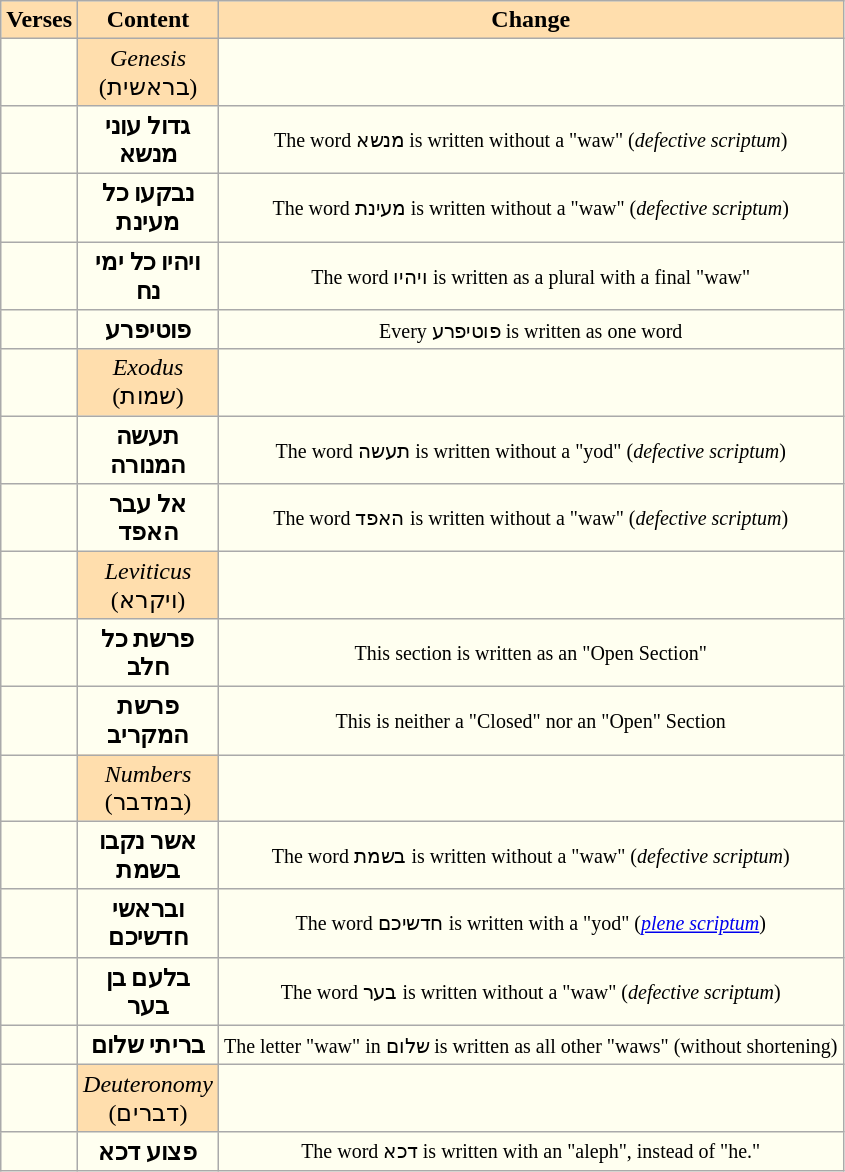<table class="wikitable" style="background:Ivory; text-align:center">
<tr>
<th style="background:Navajowhite;">Verses</th>
<th style="background:Navajowhite;">Content</th>
<th style="background:Navajowhite;">Change</th>
</tr>
<tr>
<td></td>
<td columnspan=3; style="background:Navajowhite; text-align:center; width:65px"><em>Genesis</em> (בראשית)</td>
<td></td>
</tr>
<tr>
<td></td>
<td><strong>גדול עוני מנשא</strong></td>
<td><small>The word מנשא is written without a "waw" (<em>defective scriptum</em>)</small></td>
</tr>
<tr>
<td></td>
<td><strong>נבקעו כל מעינת</strong></td>
<td><small>The word מעינת is written without a "waw" (<em>defective scriptum</em>)</small></td>
</tr>
<tr>
<td></td>
<td><strong>ויהיו כל ימי נח</strong></td>
<td><small>The word ויהיו is written as a plural with a final "waw"</small></td>
</tr>
<tr>
<td></td>
<td><strong>פוטיפרע</strong></td>
<td><small>Every פוטיפרע is written as one word</small></td>
</tr>
<tr>
<td></td>
<td columnspan=3; style="background:Navajowhite; text-align:center; width:65px"><em>Exodus</em> (שמות)</td>
<td></td>
</tr>
<tr>
<td></td>
<td><strong>תעשה המנורה</strong></td>
<td><small>The word תעשה is written without a "yod" (<em>defective scriptum</em>)</small></td>
</tr>
<tr>
<td></td>
<td><strong>אל עבר האפד</strong></td>
<td><small>The word האפד is written without a "waw" (<em>defective scriptum</em>)</small></td>
</tr>
<tr>
<td></td>
<td columnspan=3; style="background:Navajowhite; text-align:center; width:65px"><em>Leviticus</em> (ויקרא)</td>
<td></td>
</tr>
<tr>
<td></td>
<td><strong>פרשת כל חלב</strong></td>
<td><small>This section is written as an "Open Section"</small></td>
</tr>
<tr>
<td></td>
<td><strong>פרשת המקריב</strong></td>
<td><small>This is neither a "Closed" nor an "Open" Section</small></td>
</tr>
<tr>
<td></td>
<td columnspan=3; style="background:Navajowhite; text-align:center; width:65px"><em>Numbers</em> (במדבר)</td>
<td></td>
</tr>
<tr>
<td></td>
<td><strong>אשר נקבו בשמת</strong></td>
<td><small>The word בשמת is written without a "waw" (<em>defective scriptum</em>)</small></td>
</tr>
<tr>
<td></td>
<td><strong>ובראשי חדשיכם</strong></td>
<td><small>The word חדשיכם is written with a "yod" (<em><a href='#'>plene scriptum</a></em>)</small></td>
</tr>
<tr>
<td></td>
<td><strong>בלעם בן בער</strong></td>
<td><small>The word בער is written without a "waw" (<em>defective scriptum</em>)</small></td>
</tr>
<tr>
<td></td>
<td><strong>בריתי שלום</strong></td>
<td><small>The letter "waw" in  שלום is written as all other "waws" (without shortening)</small></td>
</tr>
<tr>
<td></td>
<td columnspan=3; style="background:Navajowhite; text-align:center; width:65px"><em>Deuteronomy</em> (דברים)</td>
<td></td>
</tr>
<tr>
<td></td>
<td><strong>פצוע דכא</strong></td>
<td><small>The word דכא is written with an "aleph", instead of "he."</small></td>
</tr>
</table>
